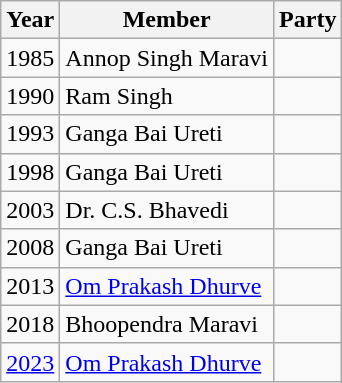<table class="wikitable sortable">
<tr>
<th>Year</th>
<th>Member</th>
<th colspan="2">Party</th>
</tr>
<tr>
<td>1985</td>
<td>Annop Singh Maravi</td>
<td></td>
</tr>
<tr>
<td>1990</td>
<td>Ram Singh</td>
</tr>
<tr>
<td>1993</td>
<td>Ganga Bai Ureti</td>
<td></td>
</tr>
<tr>
<td>1998</td>
<td>Ganga Bai Ureti</td>
</tr>
<tr>
<td>2003</td>
<td>Dr. C.S. Bhavedi</td>
<td></td>
</tr>
<tr>
<td>2008</td>
<td>Ganga Bai Ureti</td>
<td></td>
</tr>
<tr>
<td>2013</td>
<td><a href='#'>Om Prakash Dhurve</a></td>
<td></td>
</tr>
<tr>
<td>2018</td>
<td>Bhoopendra Maravi</td>
<td></td>
</tr>
<tr>
<td><a href='#'>2023</a></td>
<td><a href='#'>Om Prakash Dhurve</a></td>
<td></td>
</tr>
</table>
